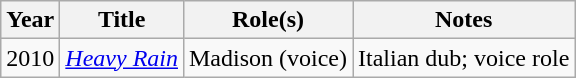<table class="wikitable plainrowheaders sortable">
<tr>
<th scope="col">Year</th>
<th scope="col">Title</th>
<th scope="col">Role(s)</th>
<th scope="col" class="unsortable">Notes</th>
</tr>
<tr>
<td>2010</td>
<td><em><a href='#'>Heavy Rain</a></em></td>
<td>Madison (voice)</td>
<td>Italian dub; voice role</td>
</tr>
</table>
